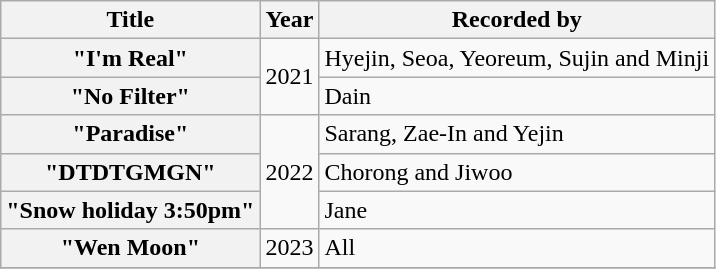<table class="wikitable plainrowheaders sortable">
<tr>
<th scope="col">Title</th>
<th scope="col">Year</th>
<th scope="col">Recorded by</th>
</tr>
<tr>
<th scope="row">"I'm Real"</th>
<td scope="row" rowspan="2">2021</td>
<td>Hyejin, Seoa, Yeoreum, Sujin and Minji</td>
</tr>
<tr>
<th scope="row">"No Filter"</th>
<td>Dain</td>
</tr>
<tr>
<th scope="row">"Paradise"</th>
<td scope="row" rowspan="3">2022</td>
<td>Sarang, Zae-In and Yejin</td>
</tr>
<tr>
<th scope="row">"DTDTGMGN"</th>
<td>Chorong and Jiwoo</td>
</tr>
<tr>
<th scope="row">"Snow holiday 3:50pm"</th>
<td>Jane</td>
</tr>
<tr>
<th scope="row">"Wen Moon"</th>
<td>2023</td>
<td>All</td>
</tr>
<tr>
</tr>
</table>
